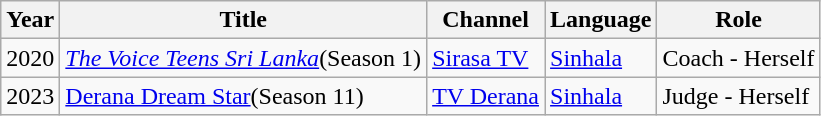<table class="wikitable">
<tr>
<th>Year</th>
<th>Title</th>
<th>Channel</th>
<th>Language</th>
<th>Role</th>
</tr>
<tr>
<td>2020</td>
<td><a href='#'><em>The Voice Teens Sri Lanka</em></a>(Season 1)</td>
<td><a href='#'>Sirasa TV</a></td>
<td><a href='#'>Sinhala</a></td>
<td>Coach - Herself</td>
</tr>
<tr>
<td>2023</td>
<td><a href='#'>Derana Dream Star</a>(Season 11)</td>
<td><a href='#'>TV Derana</a></td>
<td><a href='#'>Sinhala</a></td>
<td>Judge - Herself</td>
</tr>
</table>
